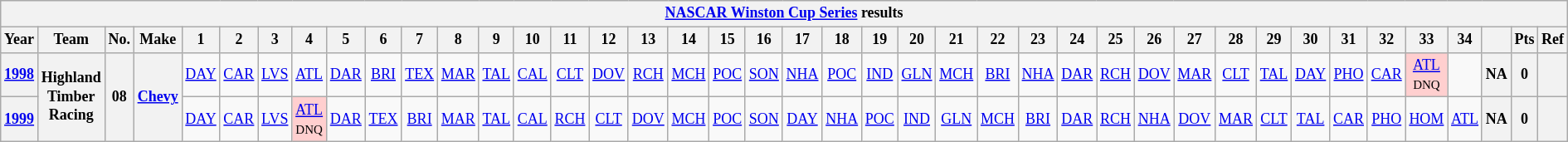<table class="wikitable" style="text-align:center; font-size:75%">
<tr>
<th colspan=45><a href='#'>NASCAR Winston Cup Series</a> results</th>
</tr>
<tr>
<th>Year</th>
<th>Team</th>
<th>No.</th>
<th>Make</th>
<th>1</th>
<th>2</th>
<th>3</th>
<th>4</th>
<th>5</th>
<th>6</th>
<th>7</th>
<th>8</th>
<th>9</th>
<th>10</th>
<th>11</th>
<th>12</th>
<th>13</th>
<th>14</th>
<th>15</th>
<th>16</th>
<th>17</th>
<th>18</th>
<th>19</th>
<th>20</th>
<th>21</th>
<th>22</th>
<th>23</th>
<th>24</th>
<th>25</th>
<th>26</th>
<th>27</th>
<th>28</th>
<th>29</th>
<th>30</th>
<th>31</th>
<th>32</th>
<th>33</th>
<th>34</th>
<th></th>
<th>Pts</th>
<th>Ref</th>
</tr>
<tr>
<th><a href='#'>1998</a></th>
<th rowspan=2>Highland Timber Racing</th>
<th rowspan=2>08</th>
<th rowspan=2><a href='#'>Chevy</a></th>
<td><a href='#'>DAY</a></td>
<td><a href='#'>CAR</a></td>
<td><a href='#'>LVS</a></td>
<td><a href='#'>ATL</a></td>
<td><a href='#'>DAR</a></td>
<td><a href='#'>BRI</a></td>
<td><a href='#'>TEX</a></td>
<td><a href='#'>MAR</a></td>
<td><a href='#'>TAL</a></td>
<td><a href='#'>CAL</a></td>
<td><a href='#'>CLT</a></td>
<td><a href='#'>DOV</a></td>
<td><a href='#'>RCH</a></td>
<td><a href='#'>MCH</a></td>
<td><a href='#'>POC</a></td>
<td><a href='#'>SON</a></td>
<td><a href='#'>NHA</a></td>
<td><a href='#'>POC</a></td>
<td><a href='#'>IND</a></td>
<td><a href='#'>GLN</a></td>
<td><a href='#'>MCH</a></td>
<td><a href='#'>BRI</a></td>
<td><a href='#'>NHA</a></td>
<td><a href='#'>DAR</a></td>
<td><a href='#'>RCH</a></td>
<td><a href='#'>DOV</a></td>
<td><a href='#'>MAR</a></td>
<td><a href='#'>CLT</a></td>
<td><a href='#'>TAL</a></td>
<td><a href='#'>DAY</a></td>
<td><a href='#'>PHO</a></td>
<td><a href='#'>CAR</a></td>
<td style="background:#FFCFCF;"><a href='#'>ATL</a><br><small>DNQ</small></td>
<td></td>
<th>NA</th>
<th>0</th>
<th></th>
</tr>
<tr>
<th><a href='#'>1999</a></th>
<td><a href='#'>DAY</a></td>
<td><a href='#'>CAR</a></td>
<td><a href='#'>LVS</a></td>
<td style="background:#FFCFCF;"><a href='#'>ATL</a><br><small>DNQ</small></td>
<td><a href='#'>DAR</a></td>
<td><a href='#'>TEX</a></td>
<td><a href='#'>BRI</a></td>
<td><a href='#'>MAR</a></td>
<td><a href='#'>TAL</a></td>
<td><a href='#'>CAL</a></td>
<td><a href='#'>RCH</a></td>
<td><a href='#'>CLT</a></td>
<td><a href='#'>DOV</a></td>
<td><a href='#'>MCH</a></td>
<td><a href='#'>POC</a></td>
<td><a href='#'>SON</a></td>
<td><a href='#'>DAY</a></td>
<td><a href='#'>NHA</a></td>
<td><a href='#'>POC</a></td>
<td><a href='#'>IND</a></td>
<td><a href='#'>GLN</a></td>
<td><a href='#'>MCH</a></td>
<td><a href='#'>BRI</a></td>
<td><a href='#'>DAR</a></td>
<td><a href='#'>RCH</a></td>
<td><a href='#'>NHA</a></td>
<td><a href='#'>DOV</a></td>
<td><a href='#'>MAR</a></td>
<td><a href='#'>CLT</a></td>
<td><a href='#'>TAL</a></td>
<td><a href='#'>CAR</a></td>
<td><a href='#'>PHO</a></td>
<td><a href='#'>HOM</a></td>
<td><a href='#'>ATL</a></td>
<th>NA</th>
<th>0</th>
<th></th>
</tr>
</table>
